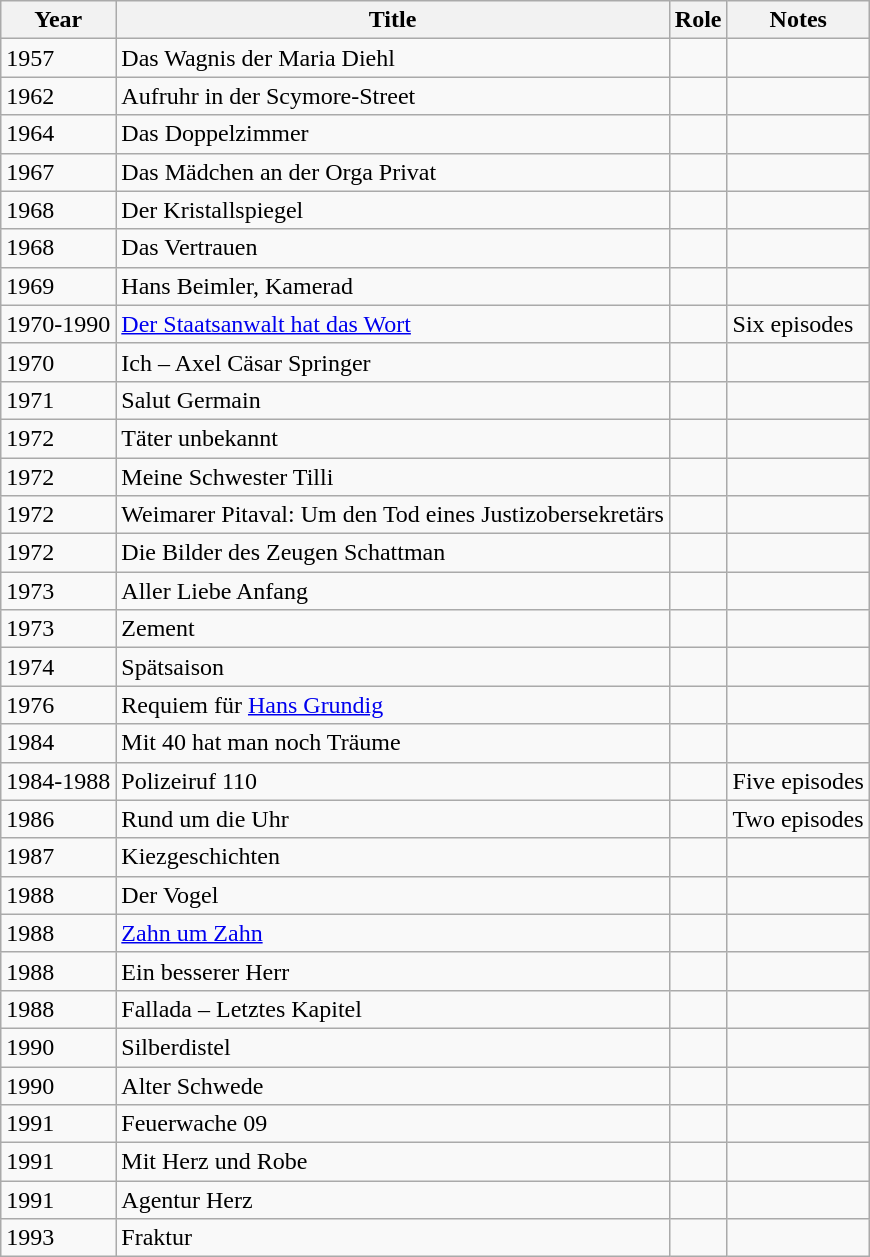<table class="wikitable">
<tr>
<th>Year</th>
<th>Title</th>
<th>Role</th>
<th>Notes</th>
</tr>
<tr>
<td>1957</td>
<td>Das Wagnis der Maria Diehl</td>
<td></td>
<td></td>
</tr>
<tr>
<td>1962</td>
<td>Aufruhr in der Scymore-Street</td>
<td></td>
<td></td>
</tr>
<tr>
<td>1964</td>
<td>Das Doppelzimmer</td>
<td></td>
<td></td>
</tr>
<tr>
<td>1967</td>
<td>Das Mädchen an der Orga Privat</td>
<td></td>
<td></td>
</tr>
<tr>
<td>1968</td>
<td>Der Kristallspiegel</td>
<td></td>
<td></td>
</tr>
<tr>
<td>1968</td>
<td>Das Vertrauen</td>
<td></td>
<td></td>
</tr>
<tr>
<td>1969</td>
<td>Hans Beimler, Kamerad</td>
<td></td>
<td></td>
</tr>
<tr>
<td>1970-1990</td>
<td><a href='#'>Der Staatsanwalt hat das Wort</a></td>
<td></td>
<td>Six episodes</td>
</tr>
<tr>
<td>1970</td>
<td>Ich – Axel Cäsar Springer</td>
<td></td>
<td></td>
</tr>
<tr>
<td>1971</td>
<td>Salut Germain</td>
<td></td>
<td></td>
</tr>
<tr>
<td>1972</td>
<td>Täter unbekannt</td>
<td></td>
<td></td>
</tr>
<tr>
<td>1972</td>
<td>Meine Schwester Tilli</td>
<td></td>
<td></td>
</tr>
<tr>
<td>1972</td>
<td>Weimarer Pitaval: Um den Tod eines Justizobersekretärs</td>
<td></td>
<td></td>
</tr>
<tr>
<td>1972</td>
<td>Die Bilder des Zeugen Schattman</td>
<td></td>
<td></td>
</tr>
<tr>
<td>1973</td>
<td>Aller Liebe Anfang</td>
<td></td>
<td></td>
</tr>
<tr>
<td>1973</td>
<td>Zement</td>
<td></td>
<td></td>
</tr>
<tr>
<td>1974</td>
<td>Spätsaison</td>
<td></td>
<td></td>
</tr>
<tr>
<td>1976</td>
<td>Requiem für <a href='#'>Hans Grundig</a></td>
<td></td>
<td></td>
</tr>
<tr>
<td>1984</td>
<td>Mit 40 hat man noch Träume</td>
<td></td>
<td></td>
</tr>
<tr>
<td>1984-1988</td>
<td>Polizeiruf 110</td>
<td></td>
<td>Five episodes</td>
</tr>
<tr>
<td>1986</td>
<td>Rund um die Uhr</td>
<td></td>
<td>Two episodes</td>
</tr>
<tr>
<td>1987</td>
<td>Kiezgeschichten</td>
<td></td>
<td></td>
</tr>
<tr>
<td>1988</td>
<td>Der Vogel</td>
<td></td>
<td></td>
</tr>
<tr>
<td>1988</td>
<td><a href='#'>Zahn um Zahn</a></td>
<td></td>
<td></td>
</tr>
<tr>
<td>1988</td>
<td>Ein besserer Herr</td>
<td></td>
<td></td>
</tr>
<tr>
<td>1988</td>
<td>Fallada – Letztes Kapitel</td>
<td></td>
<td></td>
</tr>
<tr>
<td>1990</td>
<td>Silberdistel</td>
<td></td>
<td></td>
</tr>
<tr>
<td>1990</td>
<td>Alter Schwede</td>
<td></td>
<td></td>
</tr>
<tr>
<td>1991</td>
<td>Feuerwache 09</td>
<td></td>
<td></td>
</tr>
<tr>
<td>1991</td>
<td>Mit Herz und Robe</td>
<td></td>
<td></td>
</tr>
<tr>
<td>1991</td>
<td>Agentur Herz</td>
<td></td>
<td></td>
</tr>
<tr>
<td>1993</td>
<td>Fraktur</td>
<td></td>
<td></td>
</tr>
</table>
